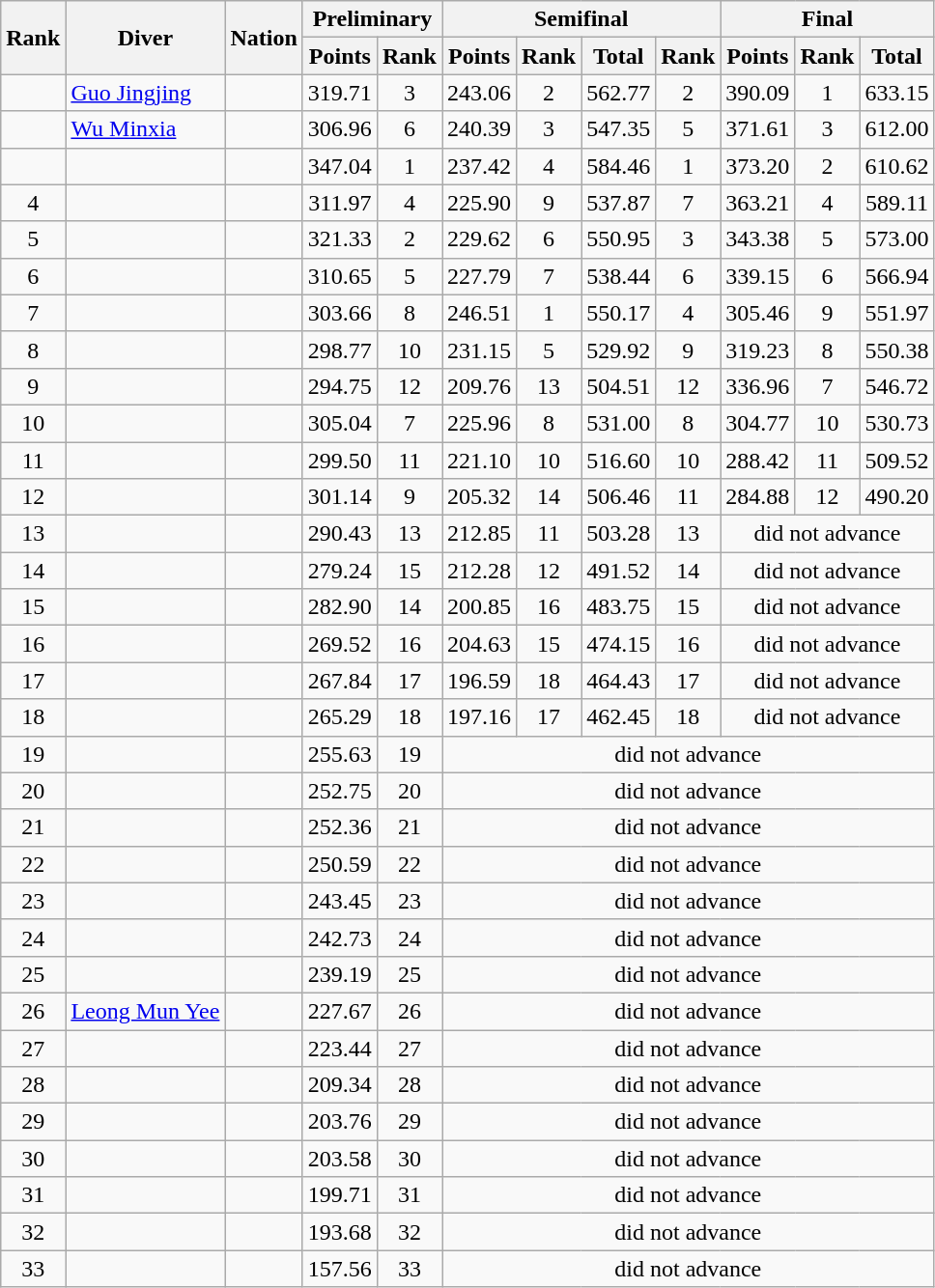<table class="wikitable sortable" style="text-align:center">
<tr>
<th rowspan="2">Rank</th>
<th rowspan="2">Diver</th>
<th rowspan="2">Nation</th>
<th colspan="2">Preliminary</th>
<th colspan="4">Semifinal</th>
<th colspan="3">Final</th>
</tr>
<tr>
<th>Points</th>
<th>Rank</th>
<th>Points</th>
<th>Rank</th>
<th>Total</th>
<th>Rank</th>
<th>Points</th>
<th>Rank</th>
<th>Total</th>
</tr>
<tr>
<td></td>
<td align=left><a href='#'>Guo Jingjing</a></td>
<td align=left></td>
<td>319.71</td>
<td>3</td>
<td>243.06</td>
<td>2</td>
<td>562.77</td>
<td>2</td>
<td>390.09</td>
<td>1</td>
<td>633.15</td>
</tr>
<tr>
<td></td>
<td align=left><a href='#'>Wu Minxia</a></td>
<td align=left></td>
<td>306.96</td>
<td>6</td>
<td>240.39</td>
<td>3</td>
<td>547.35</td>
<td>5</td>
<td>371.61</td>
<td>3</td>
<td>612.00</td>
</tr>
<tr>
<td></td>
<td align=left></td>
<td align=left></td>
<td>347.04</td>
<td>1</td>
<td>237.42</td>
<td>4</td>
<td>584.46</td>
<td>1</td>
<td>373.20</td>
<td>2</td>
<td>610.62</td>
</tr>
<tr>
<td>4</td>
<td align=left></td>
<td align=left></td>
<td>311.97</td>
<td>4</td>
<td>225.90</td>
<td>9</td>
<td>537.87</td>
<td>7</td>
<td>363.21</td>
<td>4</td>
<td>589.11</td>
</tr>
<tr>
<td>5</td>
<td align=left></td>
<td align=left></td>
<td>321.33</td>
<td>2</td>
<td>229.62</td>
<td>6</td>
<td>550.95</td>
<td>3</td>
<td>343.38</td>
<td>5</td>
<td>573.00</td>
</tr>
<tr>
<td>6</td>
<td align=left></td>
<td align=left></td>
<td>310.65</td>
<td>5</td>
<td>227.79</td>
<td>7</td>
<td>538.44</td>
<td>6</td>
<td>339.15</td>
<td>6</td>
<td>566.94</td>
</tr>
<tr>
<td>7</td>
<td align=left></td>
<td align=left></td>
<td>303.66</td>
<td>8</td>
<td>246.51</td>
<td>1</td>
<td>550.17</td>
<td>4</td>
<td>305.46</td>
<td>9</td>
<td>551.97</td>
</tr>
<tr>
<td>8</td>
<td align=left></td>
<td align=left></td>
<td>298.77</td>
<td>10</td>
<td>231.15</td>
<td>5</td>
<td>529.92</td>
<td>9</td>
<td>319.23</td>
<td>8</td>
<td>550.38</td>
</tr>
<tr>
<td>9</td>
<td align=left></td>
<td align=left></td>
<td>294.75</td>
<td>12</td>
<td>209.76</td>
<td>13</td>
<td>504.51</td>
<td>12</td>
<td>336.96</td>
<td>7</td>
<td>546.72</td>
</tr>
<tr>
<td>10</td>
<td align=left></td>
<td align=left></td>
<td>305.04</td>
<td>7</td>
<td>225.96</td>
<td>8</td>
<td>531.00</td>
<td>8</td>
<td>304.77</td>
<td>10</td>
<td>530.73</td>
</tr>
<tr>
<td>11</td>
<td align=left></td>
<td align=left></td>
<td>299.50</td>
<td>11</td>
<td>221.10</td>
<td>10</td>
<td>516.60</td>
<td>10</td>
<td>288.42</td>
<td>11</td>
<td>509.52</td>
</tr>
<tr>
<td>12</td>
<td align=left></td>
<td align=left></td>
<td>301.14</td>
<td>9</td>
<td>205.32</td>
<td>14</td>
<td>506.46</td>
<td>11</td>
<td>284.88</td>
<td>12</td>
<td>490.20</td>
</tr>
<tr>
<td>13</td>
<td align=left></td>
<td align=left></td>
<td>290.43</td>
<td>13</td>
<td>212.85</td>
<td>11</td>
<td>503.28</td>
<td>13</td>
<td colspan=3>did not advance</td>
</tr>
<tr>
<td>14</td>
<td align=left></td>
<td align=left></td>
<td>279.24</td>
<td>15</td>
<td>212.28</td>
<td>12</td>
<td>491.52</td>
<td>14</td>
<td colspan=3>did not advance</td>
</tr>
<tr>
<td>15</td>
<td align=left></td>
<td align=left></td>
<td>282.90</td>
<td>14</td>
<td>200.85</td>
<td>16</td>
<td>483.75</td>
<td>15</td>
<td colspan=3>did not advance</td>
</tr>
<tr>
<td>16</td>
<td align=left></td>
<td align=left></td>
<td>269.52</td>
<td>16</td>
<td>204.63</td>
<td>15</td>
<td>474.15</td>
<td>16</td>
<td colspan=3>did not advance</td>
</tr>
<tr>
<td>17</td>
<td align=left></td>
<td align=left></td>
<td>267.84</td>
<td>17</td>
<td>196.59</td>
<td>18</td>
<td>464.43</td>
<td>17</td>
<td colspan=3>did not advance</td>
</tr>
<tr>
<td>18</td>
<td align=left></td>
<td align=left></td>
<td>265.29</td>
<td>18</td>
<td>197.16</td>
<td>17</td>
<td>462.45</td>
<td>18</td>
<td colspan=3>did not advance</td>
</tr>
<tr>
<td>19</td>
<td align=left></td>
<td align=left></td>
<td>255.63</td>
<td>19</td>
<td colspan=7>did not advance</td>
</tr>
<tr>
<td>20</td>
<td align=left></td>
<td align=left></td>
<td>252.75</td>
<td>20</td>
<td colspan=7>did not advance</td>
</tr>
<tr>
<td>21</td>
<td align=left></td>
<td align=left></td>
<td>252.36</td>
<td>21</td>
<td colspan=7>did not advance</td>
</tr>
<tr>
<td>22</td>
<td align=left></td>
<td align=left></td>
<td>250.59</td>
<td>22</td>
<td colspan=7>did not advance</td>
</tr>
<tr>
<td>23</td>
<td align=left></td>
<td align=left></td>
<td>243.45</td>
<td>23</td>
<td colspan=7>did not advance</td>
</tr>
<tr>
<td>24</td>
<td align=left></td>
<td align=left></td>
<td>242.73</td>
<td>24</td>
<td colspan=7>did not advance</td>
</tr>
<tr>
<td>25</td>
<td align=left></td>
<td align=left></td>
<td>239.19</td>
<td>25</td>
<td colspan=7>did not advance</td>
</tr>
<tr>
<td>26</td>
<td align=left><a href='#'>Leong Mun Yee</a></td>
<td align=left></td>
<td>227.67</td>
<td>26</td>
<td colspan=7>did not advance</td>
</tr>
<tr>
<td>27</td>
<td align=left></td>
<td align=left></td>
<td>223.44</td>
<td>27</td>
<td colspan=7>did not advance</td>
</tr>
<tr>
<td>28</td>
<td align=left></td>
<td align=left></td>
<td>209.34</td>
<td>28</td>
<td colspan=7>did not advance</td>
</tr>
<tr>
<td>29</td>
<td align=left></td>
<td align=left></td>
<td>203.76</td>
<td>29</td>
<td colspan=7>did not advance</td>
</tr>
<tr>
<td>30</td>
<td align=left></td>
<td align=left></td>
<td>203.58</td>
<td>30</td>
<td colspan=7>did not advance</td>
</tr>
<tr>
<td>31</td>
<td align=left></td>
<td align=left></td>
<td>199.71</td>
<td>31</td>
<td colspan=7>did not advance</td>
</tr>
<tr>
<td>32</td>
<td align=left></td>
<td align=left></td>
<td>193.68</td>
<td>32</td>
<td colspan=7>did not advance</td>
</tr>
<tr>
<td>33</td>
<td align=left></td>
<td align=left></td>
<td>157.56</td>
<td>33</td>
<td colspan=7>did not advance</td>
</tr>
</table>
